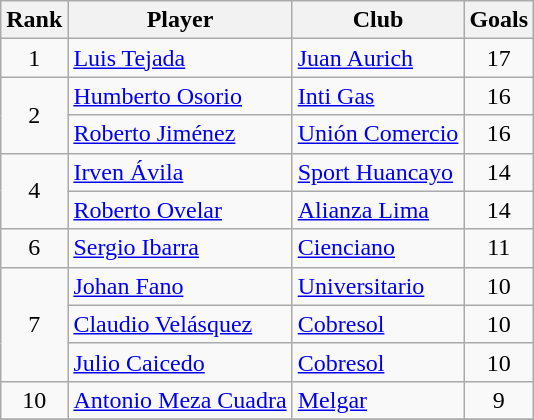<table class="wikitable">
<tr>
<th>Rank</th>
<th>Player</th>
<th>Club</th>
<th>Goals</th>
</tr>
<tr>
<td align=center rowspan=1>1</td>
<td> <a href='#'>Luis Tejada</a></td>
<td><a href='#'>Juan Aurich</a></td>
<td align=center>17</td>
</tr>
<tr>
<td align=center rowspan=2>2</td>
<td> <a href='#'>Humberto Osorio</a></td>
<td><a href='#'>Inti Gas</a></td>
<td align=center>16</td>
</tr>
<tr>
<td> <a href='#'>Roberto Jiménez</a></td>
<td><a href='#'>Unión Comercio</a></td>
<td align=center>16</td>
</tr>
<tr>
<td align=center rowspan=2>4</td>
<td> <a href='#'>Irven Ávila</a></td>
<td><a href='#'>Sport Huancayo</a></td>
<td align=center>14</td>
</tr>
<tr>
<td> <a href='#'>Roberto Ovelar</a></td>
<td><a href='#'>Alianza Lima</a></td>
<td align=center>14</td>
</tr>
<tr>
<td align=center rowspan=1>6</td>
<td> <a href='#'>Sergio Ibarra</a></td>
<td><a href='#'>Cienciano</a></td>
<td align=center>11</td>
</tr>
<tr>
<td align=center rowspan=3>7</td>
<td> <a href='#'>Johan Fano</a></td>
<td><a href='#'>Universitario</a></td>
<td align=center>10</td>
</tr>
<tr>
<td> <a href='#'>Claudio Velásquez</a></td>
<td><a href='#'>Cobresol</a></td>
<td align=center>10</td>
</tr>
<tr>
<td> <a href='#'>Julio Caicedo</a></td>
<td><a href='#'>Cobresol</a></td>
<td align=center>10</td>
</tr>
<tr>
<td align=center rowspan=1>10</td>
<td> <a href='#'>Antonio Meza Cuadra</a></td>
<td><a href='#'>Melgar</a></td>
<td align=center>9</td>
</tr>
<tr>
</tr>
</table>
